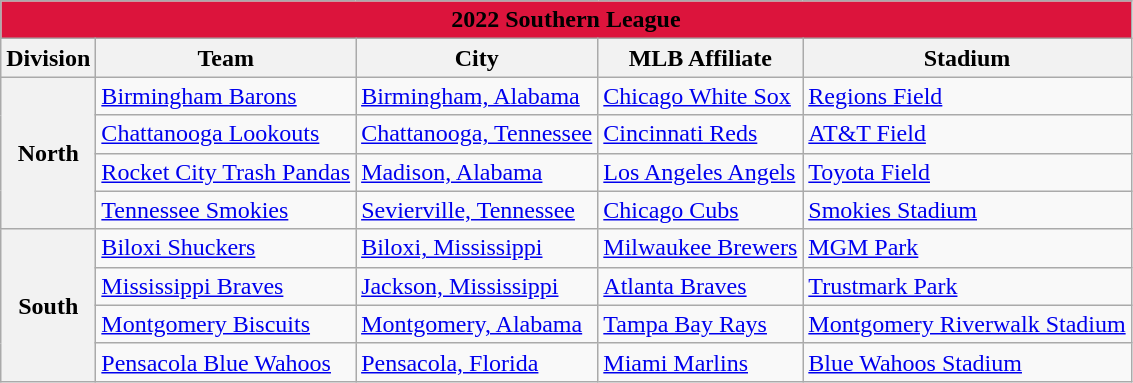<table class="wikitable" style="width:auto">
<tr>
<td bgcolor="#DC143C" align="center" colspan="7"><strong><span>2022 Southern League</span></strong></td>
</tr>
<tr>
<th>Division</th>
<th>Team</th>
<th>City</th>
<th>MLB Affiliate</th>
<th>Stadium</th>
</tr>
<tr>
<th rowspan="4">North</th>
<td><a href='#'>Birmingham Barons</a></td>
<td><a href='#'>Birmingham, Alabama</a></td>
<td><a href='#'>Chicago White Sox</a></td>
<td><a href='#'>Regions Field</a></td>
</tr>
<tr>
<td><a href='#'>Chattanooga Lookouts</a></td>
<td><a href='#'>Chattanooga, Tennessee</a></td>
<td><a href='#'>Cincinnati Reds</a></td>
<td><a href='#'>AT&T Field</a></td>
</tr>
<tr>
<td><a href='#'>Rocket City Trash Pandas</a></td>
<td><a href='#'>Madison, Alabama</a></td>
<td><a href='#'>Los Angeles Angels</a></td>
<td><a href='#'>Toyota Field</a></td>
</tr>
<tr>
<td><a href='#'>Tennessee Smokies</a></td>
<td><a href='#'>Sevierville, Tennessee</a></td>
<td><a href='#'>Chicago Cubs</a></td>
<td><a href='#'>Smokies Stadium</a></td>
</tr>
<tr>
<th rowspan="5">South</th>
<td><a href='#'>Biloxi Shuckers</a></td>
<td><a href='#'>Biloxi, Mississippi</a></td>
<td><a href='#'>Milwaukee Brewers</a></td>
<td><a href='#'>MGM Park</a></td>
</tr>
<tr>
<td><a href='#'>Mississippi Braves</a></td>
<td><a href='#'>Jackson, Mississippi</a></td>
<td><a href='#'>Atlanta Braves</a></td>
<td><a href='#'>Trustmark Park</a></td>
</tr>
<tr>
<td><a href='#'>Montgomery Biscuits</a></td>
<td><a href='#'>Montgomery, Alabama</a></td>
<td><a href='#'>Tampa Bay Rays</a></td>
<td><a href='#'>Montgomery Riverwalk Stadium</a></td>
</tr>
<tr>
<td><a href='#'>Pensacola Blue Wahoos</a></td>
<td><a href='#'>Pensacola, Florida</a></td>
<td><a href='#'>Miami Marlins</a></td>
<td><a href='#'>Blue Wahoos Stadium</a></td>
</tr>
</table>
